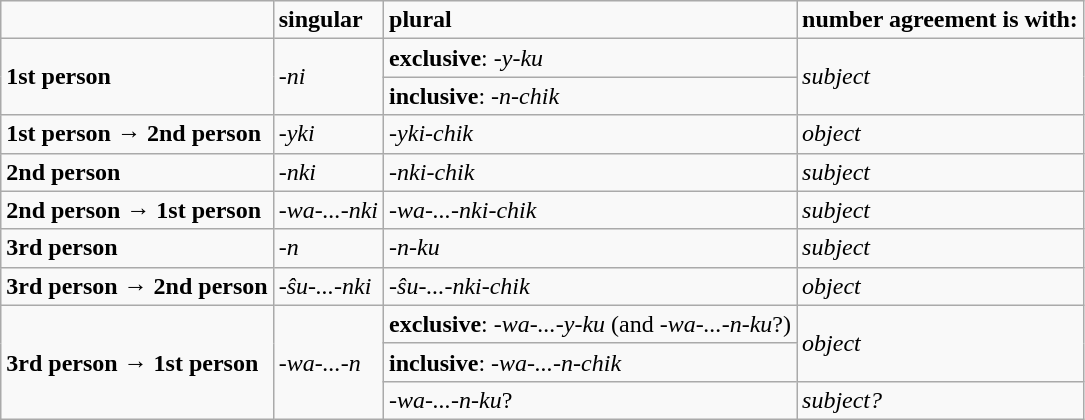<table class="wikitable">
<tr>
<td></td>
<td><strong>singular</strong></td>
<td><strong>plural</strong></td>
<td><strong>number agreement is with:</strong></td>
</tr>
<tr>
<td rowspan="2"><strong>1st person</strong></td>
<td rowspan="2"><em>-ni</em></td>
<td><strong>exclusive</strong>: <em>-y-ku</em></td>
<td rowspan="2"><em>subject</em></td>
</tr>
<tr>
<td><strong>inclusive</strong>: <em>-n-chik</em></td>
</tr>
<tr>
<td><strong>1st person → 2nd person</strong></td>
<td><em>-yki</em></td>
<td><em>-yki-chik</em></td>
<td><em>object</em></td>
</tr>
<tr>
<td><strong>2nd person</strong></td>
<td><em>-nki</em></td>
<td><em>-nki-chik</em></td>
<td><em>subject</em></td>
</tr>
<tr>
<td><strong>2nd person → 1st person</strong></td>
<td><em>-wa-...-nki</em></td>
<td><em>-wa-...-nki-chik</em></td>
<td><em>subject</em></td>
</tr>
<tr>
<td><strong>3rd person</strong></td>
<td><em>-n</em></td>
<td><em>-n-ku</em></td>
<td><em>subject</em></td>
</tr>
<tr>
<td><strong>3rd person → 2nd person</strong></td>
<td><em>-ŝu-...-nki</em></td>
<td><em>-ŝu-...-nki-chik</em></td>
<td><em>object</em></td>
</tr>
<tr>
<td rowspan="3"><strong>3rd person → 1st person</strong></td>
<td rowspan="3"><em>-wa-...-n</em></td>
<td><strong>exclusive</strong>: <em>-wa-...-y-ku</em> (and <em>-wa-...-n-ku</em>?)</td>
<td rowspan="2"><em>object</em></td>
</tr>
<tr>
<td><strong>inclusive</strong>: <em>-wa-...-n-chik</em></td>
</tr>
<tr>
<td><em>-wa-...-n-ku</em>?</td>
<td><em>subject?</em></td>
</tr>
</table>
